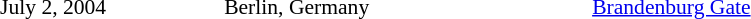<table cellpadding="2" style="border: 0px solid darkgray; font-size:90%">
<tr>
<th width="150"></th>
<th width="250"></th>
<th width="200"></th>
<th width="700"></th>
</tr>
<tr>
<td>July 2, 2004</td>
<td>Berlin, Germany</td>
<td><a href='#'>Brandenburg Gate</a></td>
<td></td>
</tr>
</table>
